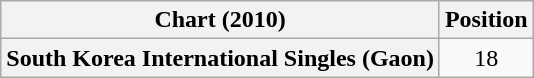<table class="wikitable plainrowheaders">
<tr>
<th>Chart (2010)</th>
<th>Position</th>
</tr>
<tr>
<th scope="row">South Korea International Singles (Gaon)</th>
<td style="text-align:center;">18</td>
</tr>
</table>
